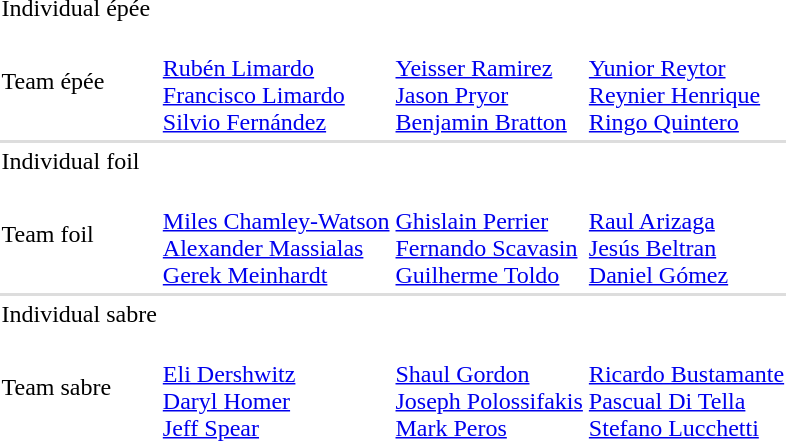<table>
<tr>
<td rowspan=2>Individual épée <br></td>
<td rowspan=2></td>
<td rowspan=2></td>
<td></td>
</tr>
<tr>
<td></td>
</tr>
<tr>
<td>Team épée <br></td>
<td><br><a href='#'>Rubén Limardo</a><br><a href='#'>Francisco Limardo</a><br><a href='#'>Silvio Fernández</a></td>
<td><br><a href='#'>Yeisser Ramirez</a><br><a href='#'>Jason Pryor</a><br><a href='#'>Benjamin Bratton</a></td>
<td><br><a href='#'>Yunior Reytor</a><br><a href='#'>Reynier Henrique</a><br><a href='#'>Ringo Quintero</a></td>
</tr>
<tr bgcolor=#DDDDDD>
<td colspan=7></td>
</tr>
<tr>
<td rowspan=2>Individual foil <br></td>
<td rowspan=2></td>
<td rowspan=2></td>
<td></td>
</tr>
<tr>
<td></td>
</tr>
<tr>
<td>Team foil <br></td>
<td><br><a href='#'>Miles Chamley-Watson</a><br><a href='#'>Alexander Massialas</a><br><a href='#'>Gerek Meinhardt</a></td>
<td><br><a href='#'>Ghislain Perrier</a><br><a href='#'>Fernando Scavasin</a><br><a href='#'>Guilherme Toldo</a></td>
<td><br><a href='#'>Raul Arizaga</a><br><a href='#'>Jesús Beltran</a><br><a href='#'>Daniel Gómez</a></td>
</tr>
<tr bgcolor=#DDDDDD>
<td colspan=7></td>
</tr>
<tr>
<td rowspan=2>Individual sabre <br></td>
<td rowspan=2></td>
<td rowspan=2></td>
<td></td>
</tr>
<tr>
<td></td>
</tr>
<tr>
<td>Team sabre <br></td>
<td><br><a href='#'>Eli Dershwitz</a><br><a href='#'>Daryl Homer</a><br><a href='#'>Jeff Spear</a></td>
<td><br><a href='#'>Shaul Gordon</a><br><a href='#'>Joseph Polossifakis</a><br><a href='#'>Mark Peros</a></td>
<td><br><a href='#'>Ricardo Bustamante</a><br><a href='#'>Pascual Di Tella</a><br><a href='#'>Stefano Lucchetti</a></td>
</tr>
</table>
